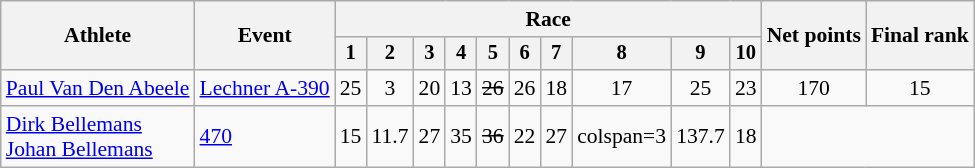<table class="wikitable" style="font-size:90%">
<tr>
<th rowspan=2>Athlete</th>
<th rowspan=2>Event</th>
<th colspan=10>Race</th>
<th rowspan=2>Net points</th>
<th rowspan=2>Final rank</th>
</tr>
<tr style="font-size:95%">
<th>1</th>
<th>2</th>
<th>3</th>
<th>4</th>
<th>5</th>
<th>6</th>
<th>7</th>
<th>8</th>
<th>9</th>
<th>10</th>
</tr>
<tr align=center>
<td align=left><a href='#'>Paul Van Den Abeele</a></td>
<td align=left><a href='#'>Lechner A-390</a></td>
<td>25</td>
<td>3</td>
<td>20</td>
<td>13</td>
<td><s>26</s></td>
<td>26</td>
<td>18</td>
<td>17</td>
<td>25</td>
<td>23</td>
<td>170</td>
<td>15</td>
</tr>
<tr align=center>
<td align=left><a href='#'>Dirk Bellemans</a><br><a href='#'>Johan Bellemans</a></td>
<td align=left><a href='#'>470</a></td>
<td>15</td>
<td>11.7</td>
<td>27</td>
<td>35</td>
<td><s>36</s></td>
<td>22</td>
<td>27</td>
<td>colspan=3</td>
<td>137.7</td>
<td>18</td>
</tr>
</table>
